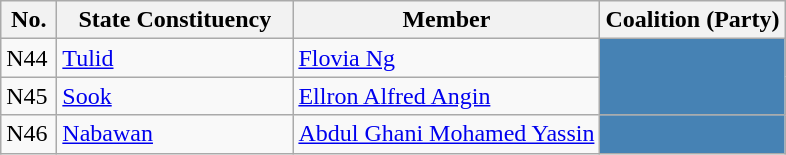<table class="wikitable sortable">
<tr>
<th width="30">No.</th>
<th width="150">State Constituency</th>
<th>Member</th>
<th>Coalition (Party)</th>
</tr>
<tr>
<td>N44</td>
<td><a href='#'>Tulid</a></td>
<td><a href='#'>Flovia Ng</a></td>
<td rowspan="2"  style="background-color: #4682B4;"></td>
</tr>
<tr>
<td>N45</td>
<td><a href='#'>Sook</a></td>
<td><a href='#'>Ellron Alfred Angin</a></td>
</tr>
<tr>
<td>N46</td>
<td><a href='#'>Nabawan</a></td>
<td><a href='#'>Abdul Ghani Mohamed Yassin</a></td>
<td style="background-color: #4682B4;"></td>
</tr>
</table>
